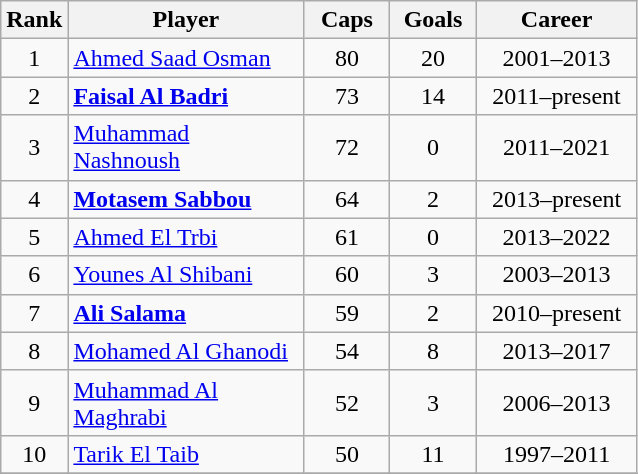<table class="wikitable sortable" style="text-align:center;">
<tr>
<th width=30px>Rank</th>
<th style="width:150px;">Player</th>
<th width=50px>Caps</th>
<th width=50px>Goals</th>
<th style="width:100px;">Career</th>
</tr>
<tr>
<td>1</td>
<td align=left><a href='#'>Ahmed Saad Osman</a></td>
<td>80</td>
<td>20</td>
<td>2001–2013</td>
</tr>
<tr>
<td>2</td>
<td align=left><strong><a href='#'>Faisal Al Badri</a></strong></td>
<td>73</td>
<td>14</td>
<td>2011–present</td>
</tr>
<tr>
<td>3</td>
<td align=left><a href='#'>Muhammad Nashnoush</a></td>
<td>72</td>
<td>0</td>
<td>2011–2021</td>
</tr>
<tr>
<td>4</td>
<td align=left><strong><a href='#'>Motasem Sabbou</a></strong></td>
<td>64</td>
<td>2</td>
<td>2013–present</td>
</tr>
<tr>
<td>5</td>
<td align=left><a href='#'>Ahmed El Trbi</a></td>
<td>61</td>
<td>0</td>
<td>2013–2022</td>
</tr>
<tr>
<td>6</td>
<td align=left><a href='#'>Younes Al Shibani</a></td>
<td>60</td>
<td>3</td>
<td>2003–2013</td>
</tr>
<tr>
<td>7</td>
<td align=left><strong><a href='#'>Ali Salama</a></strong></td>
<td>59</td>
<td>2</td>
<td>2010–present</td>
</tr>
<tr>
<td>8</td>
<td align=left><a href='#'>Mohamed Al Ghanodi</a></td>
<td>54</td>
<td>8</td>
<td>2013–2017</td>
</tr>
<tr>
<td>9</td>
<td align=left><a href='#'>Muhammad Al Maghrabi</a></td>
<td>52</td>
<td>3</td>
<td>2006–2013</td>
</tr>
<tr>
<td>10</td>
<td align=left><a href='#'>Tarik El Taib</a></td>
<td>50</td>
<td>11</td>
<td>1997–2011</td>
</tr>
<tr>
</tr>
</table>
